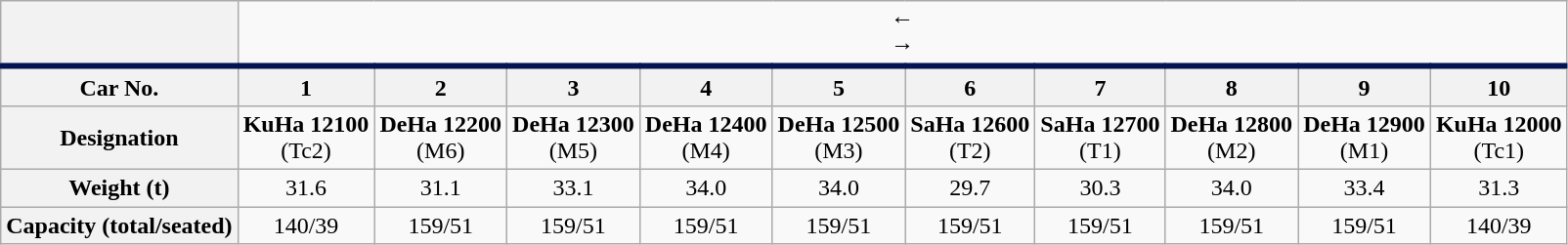<table class="wikitable" style="text-align:center">
<tr style="border-bottom: 4px solid #041452">
<th></th>
<td colspan="10"><div>← </div><div> →</div></td>
</tr>
<tr>
<th>Car No.</th>
<th>1</th>
<th>2</th>
<th>3</th>
<th>4</th>
<th>5</th>
<th>6</th>
<th>7</th>
<th>8</th>
<th>9</th>
<th>10</th>
</tr>
<tr>
<th>Designation</th>
<td><strong>KuHa 12100</strong><br>(Tc2)</td>
<td><strong>DeHa 12200</strong><br>(M6)</td>
<td><strong>DeHa 12300</strong><br>(M5)</td>
<td><strong>DeHa 12400</strong><br>(M4)</td>
<td><strong>DeHa 12500</strong><br>(M3)</td>
<td><strong>SaHa 12600</strong><br>(T2)</td>
<td><strong>SaHa 12700</strong><br>(T1)</td>
<td><strong>DeHa 12800</strong><br>(M2)</td>
<td><strong>DeHa 12900</strong><br>(M1)</td>
<td><strong>KuHa 12000</strong><br>(Tc1)</td>
</tr>
<tr>
<th>Weight (<abbr>t</abbr>)</th>
<td>31.6</td>
<td>31.1</td>
<td>33.1</td>
<td>34.0</td>
<td>34.0</td>
<td>29.7</td>
<td>30.3</td>
<td>34.0</td>
<td>33.4</td>
<td>31.3</td>
</tr>
<tr>
<th>Capacity (total/seated)</th>
<td>140/39</td>
<td>159/51</td>
<td>159/51</td>
<td>159/51</td>
<td>159/51</td>
<td>159/51</td>
<td>159/51</td>
<td>159/51</td>
<td>159/51</td>
<td>140/39</td>
</tr>
</table>
